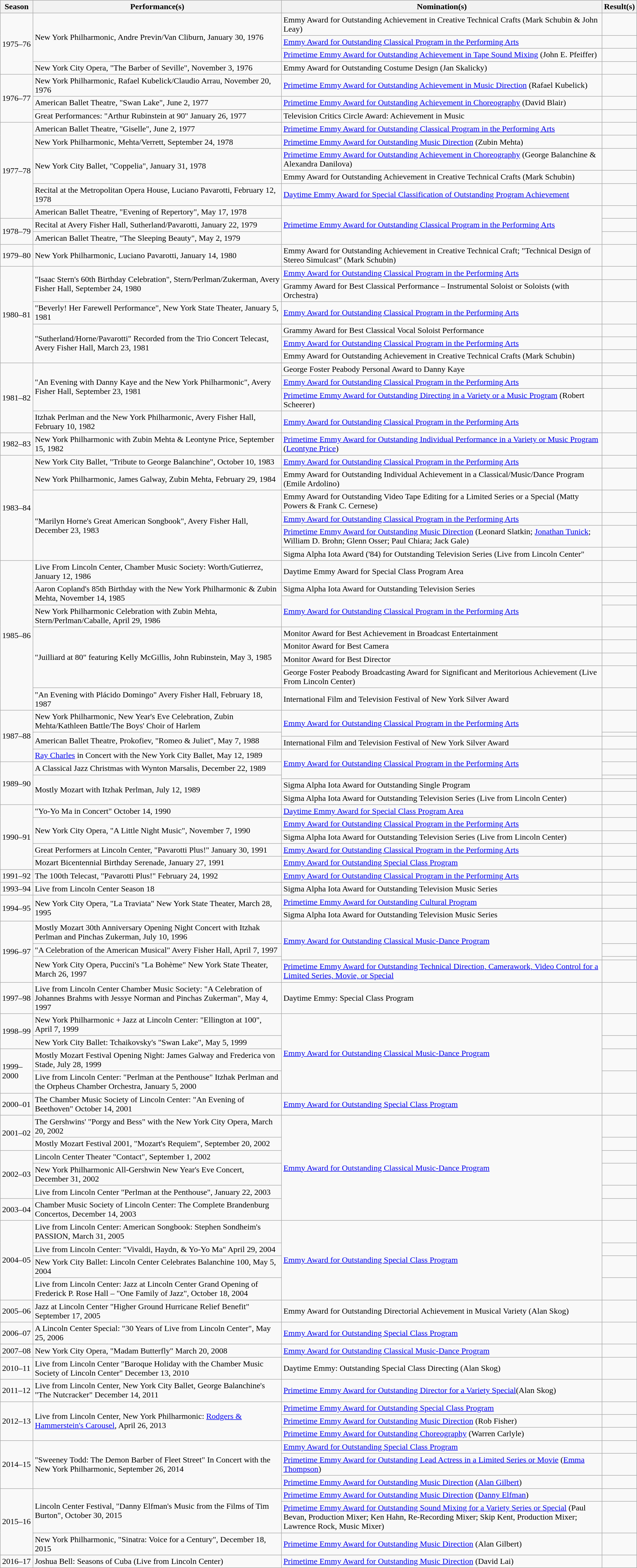<table class="wikitable">
<tr>
<th>Season</th>
<th>Performance(s)</th>
<th>Nomination(s)</th>
<th>Result(s)</th>
</tr>
<tr>
<td rowspan="4">1975–76</td>
<td rowspan="3">New York Philharmonic, Andre Previn/Van Cliburn, January 30, 1976</td>
<td>Emmy Award for Outstanding Achievement in Creative Technical Crafts (Mark Schubin & John Leay)</td>
<td></td>
</tr>
<tr>
<td><a href='#'>Emmy Award for Outstanding Classical Program in the Performing Arts</a></td>
<td></td>
</tr>
<tr>
<td><a href='#'>Primetime Emmy Award for Outstanding Achievement in Tape Sound Mixing</a> (John E. Pfeiffer)</td>
<td></td>
</tr>
<tr>
<td>New York City Opera, "The Barber of Seville", November 3, 1976</td>
<td>Emmy Award for Outstanding Costume Design (Jan Skalicky)</td>
<td></td>
</tr>
<tr>
<td rowspan="3">1976–77</td>
<td>New York Philharmonic, Rafael Kubelick/Claudio Arrau, November 20, 1976</td>
<td><a href='#'>Primetime Emmy Award for Outstanding Achievement in Music Direction</a> (Rafael Kubelick)</td>
<td></td>
</tr>
<tr>
<td>American Ballet Theatre, "Swan Lake", June 2, 1977</td>
<td><a href='#'>Primetime Emmy Award for Outstanding Achievement in Choreography</a> (David Blair)</td>
<td></td>
</tr>
<tr>
<td>Great Performances: "Arthur Rubinstein at 90" January 26, 1977</td>
<td>Television Critics Circle Award: Achievement in Music</td>
<td></td>
</tr>
<tr>
<td rowspan="6">1977–78</td>
<td>American Ballet Theatre, "Giselle", June 2, 1977</td>
<td><a href='#'>Primetime Emmy Award for Outstanding Classical Program in the Performing Arts</a></td>
<td></td>
</tr>
<tr>
<td>New York Philharmonic, Mehta/Verrett, September 24, 1978</td>
<td><a href='#'>Primetime Emmy Award for Outstanding Music Direction</a> (Zubin Mehta)</td>
<td></td>
</tr>
<tr>
<td rowspan="2">New York City Ballet, "Coppelia", January 31, 1978</td>
<td><a href='#'>Primetime Emmy Award for Outstanding Achievement in Choreography</a> (George Balanchine & Alexandra Danilova)</td>
<td></td>
</tr>
<tr>
<td>Emmy Award for Outstanding Achievement in Creative Technical Crafts (Mark Schubin)</td>
<td></td>
</tr>
<tr>
<td>Recital at the Metropolitan Opera House, Luciano Pavarotti, February 12, 1978</td>
<td><a href='#'>Daytime Emmy Award for Special Classification of Outstanding Program Achievement</a></td>
<td></td>
</tr>
<tr>
<td>American Ballet Theatre, "Evening of Repertory", May 17, 1978</td>
<td rowspan="3"><a href='#'>Primetime Emmy Award for Outstanding Classical Program in the Performing Arts</a></td>
<td></td>
</tr>
<tr>
<td rowspan="2">1978–79</td>
<td>Recital at Avery Fisher Hall, Sutherland/Pavarotti, January 22, 1979</td>
<td></td>
</tr>
<tr>
<td>American Ballet Theatre, "The Sleeping Beauty", May 2, 1979</td>
<td></td>
</tr>
<tr>
<td>1979–80</td>
<td>New York Philharmonic, Luciano Pavarotti, January 14, 1980</td>
<td>Emmy Award for Outstanding Achievement in Creative Technical Craft; "Technical Design of Stereo Simulcast" (Mark Schubin)</td>
<td></td>
</tr>
<tr>
<td rowspan="6">1980–81</td>
<td rowspan="2">"Isaac Stern's 60th Birthday Celebration", Stern/Perlman/Zukerman, Avery Fisher Hall, September 24, 1980</td>
<td><a href='#'>Emmy Award for Outstanding Classical Program in the Performing Arts</a></td>
<td></td>
</tr>
<tr>
<td>Grammy Award for Best Classical Performance – Instrumental Soloist or Soloists (with Orchestra)</td>
<td></td>
</tr>
<tr>
<td>"Beverly! Her Farewell Performance", New York State Theater, January 5, 1981</td>
<td><a href='#'>Emmy Award for Outstanding Classical Program in the Performing Arts</a></td>
<td></td>
</tr>
<tr>
<td rowspan="3">"Sutherland/Horne/Pavarotti" Recorded from the Trio Concert Telecast, Avery Fisher Hall, March 23, 1981</td>
<td>Grammy Award for Best Classical Vocal Soloist Performance</td>
<td></td>
</tr>
<tr>
<td><a href='#'>Emmy Award for Outstanding Classical Program in the Performing Arts</a></td>
<td></td>
</tr>
<tr>
<td>Emmy Award for Outstanding Achievement in Creative Technical Crafts (Mark Schubin)</td>
<td></td>
</tr>
<tr>
<td rowspan="4">1981–82</td>
<td rowspan="3">"An Evening with Danny Kaye and the New York Philharmonic", Avery Fisher Hall, September 23, 1981</td>
<td>George Foster Peabody Personal Award to Danny Kaye</td>
<td></td>
</tr>
<tr>
<td><a href='#'>Emmy Award for Outstanding Classical Program in the Performing Arts</a></td>
<td></td>
</tr>
<tr>
<td><a href='#'>Primetime Emmy Award for Outstanding Directing in a Variety or a Music Program</a> (Robert Scheerer)</td>
<td></td>
</tr>
<tr>
<td>Itzhak Perlman and the New York Philharmonic, Avery Fisher Hall, February 10, 1982</td>
<td><a href='#'>Emmy Award for Outstanding Classical Program in the Performing Arts</a></td>
<td></td>
</tr>
<tr>
<td>1982–83</td>
<td>New York Philharmonic with Zubin Mehta & Leontyne Price, September 15, 1982</td>
<td><a href='#'>Primetime Emmy Award for Outstanding Individual Performance in a Variety or Music Program</a> (<a href='#'>Leontyne Price</a>)</td>
<td></td>
</tr>
<tr>
<td rowspan="6">1983–84</td>
<td>New York City Ballet, "Tribute to George Balanchine", October 10, 1983</td>
<td><a href='#'>Emmy Award for Outstanding Classical Program in the Performing Arts</a></td>
<td></td>
</tr>
<tr>
<td>New York Philharmonic, James Galway, Zubin Mehta, February 29, 1984</td>
<td>Emmy Award for Outstanding Individual Achievement in a Classical/Music/Dance Program (Emile Ardolino)</td>
<td></td>
</tr>
<tr>
<td rowspan="4">"Marilyn Horne's Great American Songbook", Avery Fisher Hall, December 23, 1983</td>
<td>Emmy Award for Outstanding Video Tape Editing for a Limited Series or a Special (Matty Powers & Frank C. Cernese)</td>
<td></td>
</tr>
<tr>
<td><a href='#'>Emmy Award for Outstanding Classical Program in the Performing Arts</a></td>
<td></td>
</tr>
<tr>
<td><a href='#'>Primetime Emmy Award for Outstanding Music Direction</a> (Leonard Slatkin; <a href='#'>Jonathan Tunick</a>; William D. Brohn; Glenn Osser; Paul Chiara; Jack Gale)</td>
<td></td>
</tr>
<tr>
<td>Sigma Alpha Iota Award ('84) for Outstanding Television Series (Live from Lincoln Center"</td>
<td></td>
</tr>
<tr>
<td rowspan="9">1985–86</td>
<td>Live From Lincoln Center, Chamber Music Society: Worth/Gutierrez, January 12, 1986</td>
<td>Daytime Emmy Award for Special Class Program Area</td>
<td></td>
</tr>
<tr>
<td rowspan="2">Aaron Copland's 85th Birthday with the New York Philharmonic & Zubin Mehta, November 14, 1985</td>
<td>Sigma Alpha Iota Award for Outstanding Television Series</td>
<td></td>
</tr>
<tr>
<td rowspan="2"><a href='#'>Emmy Award for Outstanding Classical Program in the Performing Arts</a></td>
<td></td>
</tr>
<tr>
<td>New York Philharmonic Celebration with Zubin Mehta, Stern/Perlman/Caballe, April 29, 1986</td>
<td></td>
</tr>
<tr>
<td rowspan="4">"Juilliard at 80" featuring Kelly McGillis, John Rubinstein, May 3, 1985</td>
<td>Monitor Award for Best Achievement in Broadcast Entertainment</td>
<td></td>
</tr>
<tr>
<td>Monitor Award for Best Camera</td>
<td></td>
</tr>
<tr>
<td>Monitor Award for Best Director</td>
<td></td>
</tr>
<tr>
<td>George Foster Peabody Broadcasting Award for Significant and Meritorious Achievement (Live From Lincoln Center)</td>
<td></td>
</tr>
<tr>
<td>"An Evening with Plácido Domingo" Avery Fisher Hall, February 18, 1987</td>
<td>International Film and Television Festival of New York Silver Award</td>
<td></td>
</tr>
<tr>
<td rowspan="4">1987–88</td>
<td>New York Philharmonic, New Year's Eve Celebration, Zubin Mehta/Kathleen Battle/The Boys' Choir of Harlem</td>
<td rowspan="2"><a href='#'>Emmy Award for Outstanding Classical Program in the Performing Arts</a></td>
<td></td>
</tr>
<tr>
<td rowspan="2">American Ballet Theatre, Prokofiev, "Romeo & Juliet", May 7, 1988</td>
<td></td>
</tr>
<tr>
<td>International Film and Television Festival of New York Silver Award</td>
<td></td>
</tr>
<tr>
<td><a href='#'>Ray Charles</a> in Concert with the New York City Ballet, May 12, 1989</td>
<td rowspan="3"><a href='#'>Emmy Award for Outstanding Classical Program in the Performing Arts</a></td>
<td></td>
</tr>
<tr>
<td rowspan="4">1989–90</td>
<td>A Classical Jazz Christmas with Wynton Marsalis, December 22, 1989</td>
<td></td>
</tr>
<tr>
<td rowspan="3">Mostly Mozart with Itzhak Perlman, July 12, 1989</td>
<td></td>
</tr>
<tr>
<td>Sigma Alpha Iota Award for Outstanding Single Program</td>
<td></td>
</tr>
<tr>
<td>Sigma Alpha Iota Award for Outstanding Television Series (Live from Lincoln Center)</td>
<td></td>
</tr>
<tr>
<td rowspan="5">1990–91</td>
<td>"Yo-Yo Ma in Concert" October 14, 1990</td>
<td><a href='#'>Daytime Emmy Award for Special Class Program Area</a></td>
<td></td>
</tr>
<tr>
<td rowspan="2">New York City Opera, "A Little Night Music", November 7, 1990</td>
<td><a href='#'>Emmy Award for Outstanding Classical Program in the Performing Arts</a></td>
<td></td>
</tr>
<tr>
<td>Sigma Alpha Iota Award for Outstanding Television Series (Live from Lincoln Center)</td>
<td></td>
</tr>
<tr>
<td>Great Performers at Lincoln Center, "Pavarotti Plus!" January 30, 1991</td>
<td><a href='#'>Emmy Award for Outstanding Classical Program in the Performing Arts</a></td>
<td></td>
</tr>
<tr>
<td>Mozart Bicentennial Birthday Serenade, January 27, 1991</td>
<td><a href='#'>Emmy Award for Outstanding Special Class Program</a></td>
<td></td>
</tr>
<tr>
<td>1991–92</td>
<td>The 100th Telecast, "Pavarotti Plus!" February 24, 1992</td>
<td><a href='#'>Emmy Award for Outstanding Classical Program in the Performing Arts</a></td>
<td></td>
</tr>
<tr>
<td>1993–94</td>
<td>Live from Lincoln Center Season 18</td>
<td>Sigma Alpha Iota Award for Outstanding Television Music Series</td>
<td></td>
</tr>
<tr>
<td rowspan="2">1994–95</td>
<td rowspan="2">New York City Opera, "La Traviata" New York State Theater, March 28, 1995</td>
<td><a href='#'>Primetime Emmy Award for Outstanding Cultural Program</a></td>
<td></td>
</tr>
<tr>
<td>Sigma Alpha Iota Award for Outstanding Television Music Series</td>
<td></td>
</tr>
<tr>
<td rowspan="4">1996–97</td>
<td>Mostly Mozart 30th Anniversary Opening Night Concert with Itzhak Perlman and Pinchas Zukerman, July 10, 1996</td>
<td rowspan="3"><a href='#'>Emmy Award for Outstanding Classical Music-Dance Program</a></td>
<td></td>
</tr>
<tr>
<td>"A Celebration of the American Musical" Avery Fisher Hall, April 7, 1997</td>
<td></td>
</tr>
<tr>
<td rowspan="2">New York City Opera, Puccini's "La Bohème" New York State Theater, March 26, 1997</td>
<td></td>
</tr>
<tr>
<td><a href='#'>Primetime Emmy Award for Outstanding Technical Direction, Camerawork, Video Control for a Limited Series, Movie, or Special</a></td>
<td></td>
</tr>
<tr>
<td>1997–98</td>
<td>Live from Lincoln Center Chamber Music Society: "A Celebration of Johannes Brahms with Jessye Norman and Pinchas Zukerman", May 4, 1997</td>
<td>Daytime Emmy: Special Class Program</td>
<td></td>
</tr>
<tr>
<td rowspan="2">1998–99</td>
<td>New York Philharmonic + Jazz at Lincoln Center: "Ellington at 100", April 7, 1999</td>
<td rowspan="4"><a href='#'>Emmy Award for Outstanding Classical Music-Dance Program</a></td>
<td></td>
</tr>
<tr>
<td>New York City Ballet: Tchaikovsky's "Swan Lake", May 5, 1999</td>
<td></td>
</tr>
<tr>
<td rowspan="2">1999–2000</td>
<td>Mostly Mozart Festival Opening Night: James Galway and Frederica von Stade, July 28, 1999</td>
<td></td>
</tr>
<tr>
<td>Live from Lincoln Center: "Perlman at the Penthouse" Itzhak Perlman and the Orpheus Chamber Orchestra, January 5, 2000</td>
<td></td>
</tr>
<tr>
<td>2000–01</td>
<td>The Chamber Music Society of Lincoln Center: "An Evening of Beethoven" October 14, 2001</td>
<td><a href='#'>Emmy Award for Outstanding Special Class Program</a></td>
<td></td>
</tr>
<tr>
<td rowspan="2">2001–02</td>
<td>The Gershwins' "Porgy and Bess" with the New York City Opera, March 20, 2002</td>
<td rowspan="6"><a href='#'>Emmy Award for Outstanding Classical Music-Dance Program</a></td>
<td></td>
</tr>
<tr>
<td>Mostly Mozart Festival 2001, "Mozart's Requiem", September 20, 2002</td>
<td></td>
</tr>
<tr>
<td rowspan="3">2002–03</td>
<td>Lincoln Center Theater "Contact", September 1, 2002</td>
<td></td>
</tr>
<tr>
<td>New York Philharmonic All-Gershwin New Year's Eve Concert, December 31, 2002</td>
<td></td>
</tr>
<tr>
<td>Live from Lincoln Center "Perlman at the Penthouse", January 22, 2003</td>
<td></td>
</tr>
<tr>
<td>2003–04</td>
<td>Chamber Music Society of Lincoln Center: The Complete Brandenburg Concertos, December 14, 2003</td>
<td></td>
</tr>
<tr>
<td rowspan="4">2004–05</td>
<td>Live from Lincoln Center: American Songbook: Stephen Sondheim's PASSION, March 31, 2005</td>
<td rowspan="4"><a href='#'>Emmy Award for Outstanding Special Class Program</a></td>
<td></td>
</tr>
<tr>
<td>Live from Lincoln Center: "Vivaldi, Haydn, & Yo-Yo Ma" April 29, 2004</td>
<td></td>
</tr>
<tr>
<td>New York City Ballet: Lincoln Center Celebrates Balanchine 100, May 5, 2004</td>
<td></td>
</tr>
<tr>
<td>Live from Lincoln Center: Jazz at Lincoln Center Grand Opening of Frederick P. Rose Hall – "One Family of Jazz", October 18, 2004</td>
<td></td>
</tr>
<tr>
<td>2005–06</td>
<td>Jazz at Lincoln Center "Higher Ground Hurricane Relief Benefit" September 17, 2005</td>
<td>Emmy Award for Outstanding Directorial Achievement in Musical Variety (Alan Skog)</td>
<td></td>
</tr>
<tr>
<td>2006–07</td>
<td>A Lincoln Center Special: "30 Years of Live from Lincoln Center", May 25, 2006</td>
<td><a href='#'>Emmy Award for Outstanding Special Class Program</a></td>
<td></td>
</tr>
<tr>
<td>2007–08</td>
<td>New York City Opera, "Madam Butterfly" March 20, 2008</td>
<td><a href='#'>Emmy Award for Outstanding Classical Music-Dance Program</a></td>
<td></td>
</tr>
<tr>
<td>2010–11</td>
<td>Live from Lincoln Center "Baroque Holiday with the Chamber Music Society of Lincoln Center" December 13, 2010</td>
<td>Daytime Emmy: Outstanding Special Class Directing (Alan Skog)</td>
<td></td>
</tr>
<tr>
<td>2011–12</td>
<td>Live from Lincoln Center, New York City Ballet, George Balanchine's "The Nutcracker" December 14, 2011</td>
<td><a href='#'>Primetime Emmy Award for Outstanding Director for a Variety Special</a>(Alan Skog)</td>
<td></td>
</tr>
<tr>
<td rowspan="3">2012–13</td>
<td rowspan="3">Live from Lincoln Center, New York Philharmonic: <a href='#'>Rodgers & Hammerstein's Carousel</a>, April 26, 2013</td>
<td><a href='#'>Primetime Emmy Award for Outstanding Special Class Program</a></td>
<td></td>
</tr>
<tr>
<td><a href='#'>Primetime Emmy Award for Outstanding Music Direction</a> (Rob Fisher)</td>
<td></td>
</tr>
<tr>
<td><a href='#'>Primetime Emmy Award for Outstanding Choreography</a> (Warren Carlyle)</td>
<td></td>
</tr>
<tr>
<td rowspan="3">2014–15</td>
<td rowspan="3">"Sweeney Todd: The Demon Barber of Fleet Street" In Concert with the New York Philharmonic, September 26, 2014</td>
<td><a href='#'>Emmy Award for Outstanding Special Class Program</a></td>
<td></td>
</tr>
<tr>
<td><a href='#'>Primetime Emmy Award for Outstanding Lead Actress in a Limited Series or Movie</a> (<a href='#'>Emma Thompson</a>)</td>
<td></td>
</tr>
<tr>
<td><a href='#'>Primetime Emmy Award for Outstanding Music Direction</a> (<a href='#'>Alan Gilbert</a>)</td>
<td></td>
</tr>
<tr>
<td rowspan="3">2015–16</td>
<td rowspan="2">Lincoln Center Festival, "Danny Elfman's Music from the Films of Tim Burton", October 30, 2015</td>
<td><a href='#'>Primetime Emmy Award for Outstanding Music Direction</a> (<a href='#'>Danny Elfman</a>)</td>
<td></td>
</tr>
<tr>
<td><a href='#'>Primetime Emmy Award for Outstanding Sound Mixing for a Variety Series or Special</a> (Paul Bevan, Production Mixer; Ken Hahn, Re-Recording Mixer; Skip Kent, Production Mixer; Lawrence Rock, Music Mixer)</td>
<td></td>
</tr>
<tr>
<td>New York Philharmonic, "Sinatra: Voice for a Century", December 18, 2015</td>
<td><a href='#'>Primetime Emmy Award for Outstanding Music Direction</a> (Alan Gilbert)</td>
<td></td>
</tr>
<tr>
<td>2016–17</td>
<td>Joshua Bell: Seasons of Cuba (Live from Lincoln Center)</td>
<td><a href='#'>Primetime Emmy Award for Outstanding Music Direction</a> (David Lai)</td>
<td></td>
</tr>
</table>
